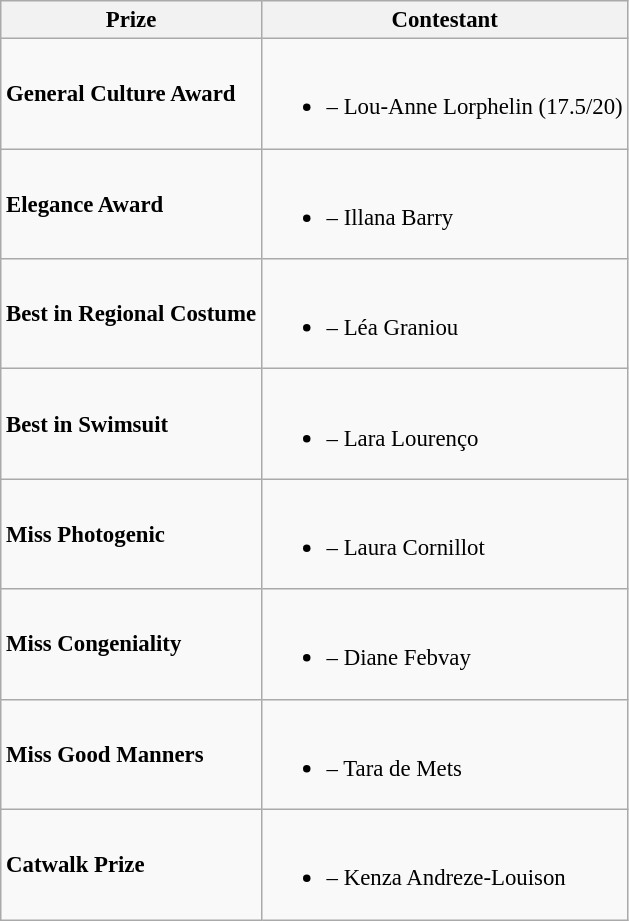<table class="wikitable " style="font-size: 95%;">
<tr>
<th>Prize</th>
<th>Contestant</th>
</tr>
<tr>
<td><strong>General Culture Award</strong></td>
<td><br><ul><li><strong></strong> – Lou-Anne Lorphelin (17.5/20)</li></ul></td>
</tr>
<tr>
<td><strong>Elegance Award</strong></td>
<td><br><ul><li><strong></strong> – Illana Barry</li></ul></td>
</tr>
<tr>
<td><strong>Best in Regional Costume</strong></td>
<td><br><ul><li><strong></strong> – Léa Graniou</li></ul></td>
</tr>
<tr>
<td><strong>Best in Swimsuit</strong></td>
<td><br><ul><li><strong></strong> – Lara Lourenço</li></ul></td>
</tr>
<tr>
<td><strong>Miss Photogenic</strong></td>
<td><br><ul><li><strong></strong> – Laura Cornillot</li></ul></td>
</tr>
<tr>
<td><strong>Miss Congeniality</strong></td>
<td><br><ul><li><strong></strong> – Diane Febvay</li></ul></td>
</tr>
<tr>
<td><strong>Miss Good Manners</strong></td>
<td><br><ul><li><strong></strong> – Tara de Mets</li></ul></td>
</tr>
<tr>
<td><strong>Catwalk Prize</strong></td>
<td><br><ul><li><strong></strong> – Kenza Andreze-Louison</li></ul></td>
</tr>
</table>
